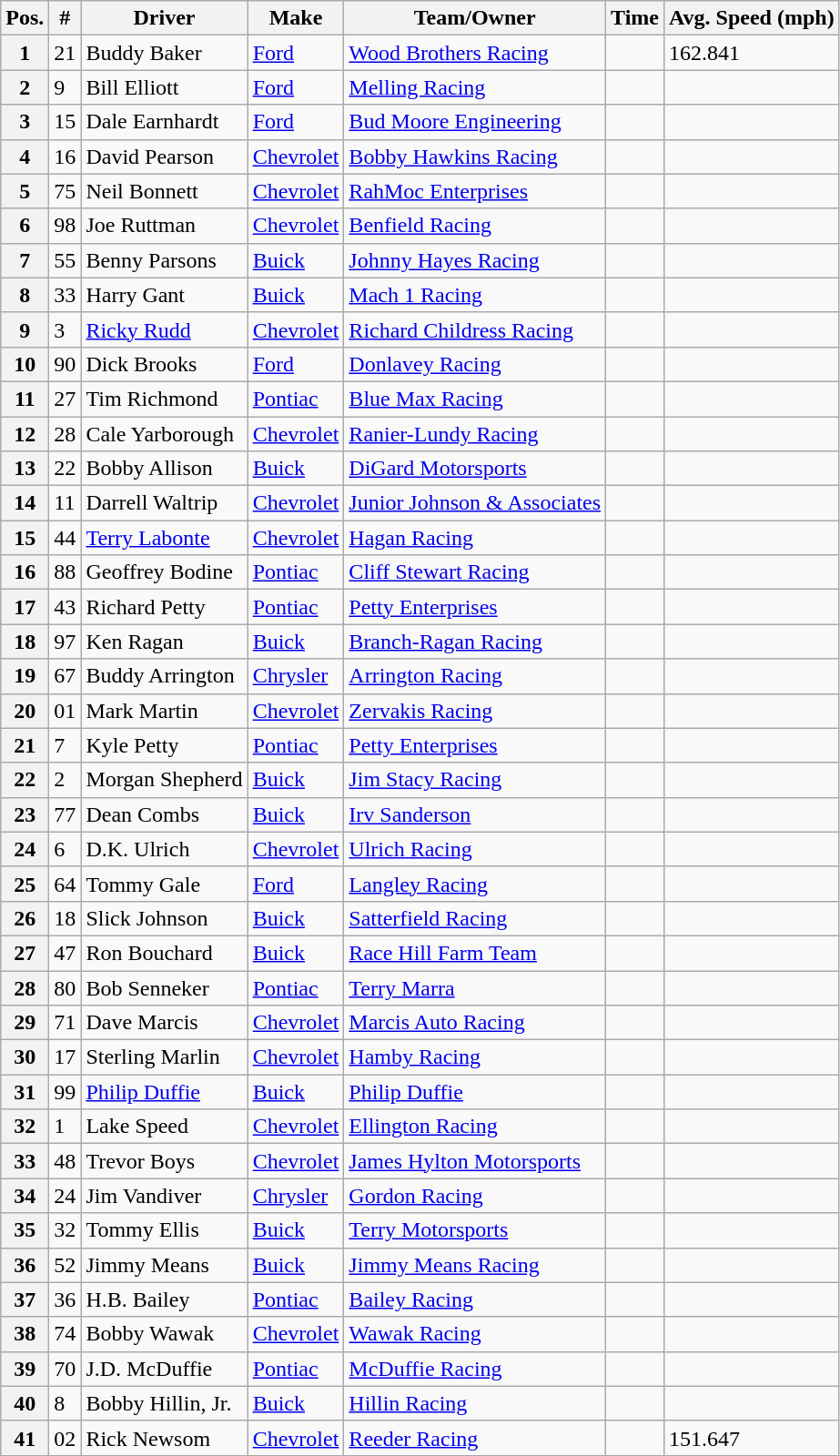<table class="wikitable">
<tr>
<th>Pos.</th>
<th>#</th>
<th>Driver</th>
<th>Make</th>
<th>Team/Owner</th>
<th>Time</th>
<th>Avg. Speed (mph)</th>
</tr>
<tr>
<th>1</th>
<td>21</td>
<td>Buddy Baker</td>
<td><a href='#'>Ford</a></td>
<td><a href='#'>Wood Brothers Racing</a></td>
<td></td>
<td>162.841</td>
</tr>
<tr>
<th>2</th>
<td>9</td>
<td>Bill Elliott</td>
<td><a href='#'>Ford</a></td>
<td><a href='#'>Melling Racing</a></td>
<td></td>
<td></td>
</tr>
<tr>
<th>3</th>
<td>15</td>
<td>Dale Earnhardt</td>
<td><a href='#'>Ford</a></td>
<td><a href='#'>Bud Moore Engineering</a></td>
<td></td>
<td></td>
</tr>
<tr>
<th>4</th>
<td>16</td>
<td>David Pearson</td>
<td><a href='#'>Chevrolet</a></td>
<td><a href='#'>Bobby Hawkins Racing</a></td>
<td></td>
<td></td>
</tr>
<tr>
<th>5</th>
<td>75</td>
<td>Neil Bonnett</td>
<td><a href='#'>Chevrolet</a></td>
<td><a href='#'>RahMoc Enterprises</a></td>
<td></td>
<td></td>
</tr>
<tr>
<th>6</th>
<td>98</td>
<td>Joe Ruttman</td>
<td><a href='#'>Chevrolet</a></td>
<td><a href='#'>Benfield Racing</a></td>
<td></td>
<td></td>
</tr>
<tr>
<th>7</th>
<td>55</td>
<td>Benny Parsons</td>
<td><a href='#'>Buick</a></td>
<td><a href='#'>Johnny Hayes Racing</a></td>
<td></td>
<td></td>
</tr>
<tr>
<th>8</th>
<td>33</td>
<td>Harry Gant</td>
<td><a href='#'>Buick</a></td>
<td><a href='#'>Mach 1 Racing</a></td>
<td></td>
<td></td>
</tr>
<tr>
<th>9</th>
<td>3</td>
<td><a href='#'>Ricky Rudd</a></td>
<td><a href='#'>Chevrolet</a></td>
<td><a href='#'>Richard Childress Racing</a></td>
<td></td>
<td></td>
</tr>
<tr>
<th>10</th>
<td>90</td>
<td>Dick Brooks</td>
<td><a href='#'>Ford</a></td>
<td><a href='#'>Donlavey Racing</a></td>
<td></td>
<td></td>
</tr>
<tr>
<th>11</th>
<td>27</td>
<td>Tim Richmond</td>
<td><a href='#'>Pontiac</a></td>
<td><a href='#'>Blue Max Racing</a></td>
<td></td>
<td></td>
</tr>
<tr>
<th>12</th>
<td>28</td>
<td>Cale Yarborough</td>
<td><a href='#'>Chevrolet</a></td>
<td><a href='#'>Ranier-Lundy Racing</a></td>
<td></td>
<td></td>
</tr>
<tr>
<th>13</th>
<td>22</td>
<td>Bobby Allison</td>
<td><a href='#'>Buick</a></td>
<td><a href='#'>DiGard Motorsports</a></td>
<td></td>
<td></td>
</tr>
<tr>
<th>14</th>
<td>11</td>
<td>Darrell Waltrip</td>
<td><a href='#'>Chevrolet</a></td>
<td><a href='#'>Junior Johnson & Associates</a></td>
<td></td>
<td></td>
</tr>
<tr>
<th>15</th>
<td>44</td>
<td><a href='#'>Terry Labonte</a></td>
<td><a href='#'>Chevrolet</a></td>
<td><a href='#'>Hagan Racing</a></td>
<td></td>
<td></td>
</tr>
<tr>
<th>16</th>
<td>88</td>
<td>Geoffrey Bodine</td>
<td><a href='#'>Pontiac</a></td>
<td><a href='#'>Cliff Stewart Racing</a></td>
<td></td>
<td></td>
</tr>
<tr>
<th>17</th>
<td>43</td>
<td>Richard Petty</td>
<td><a href='#'>Pontiac</a></td>
<td><a href='#'>Petty Enterprises</a></td>
<td></td>
<td></td>
</tr>
<tr>
<th>18</th>
<td>97</td>
<td>Ken Ragan</td>
<td><a href='#'>Buick</a></td>
<td><a href='#'>Branch-Ragan Racing</a></td>
<td></td>
<td></td>
</tr>
<tr>
<th>19</th>
<td>67</td>
<td>Buddy Arrington</td>
<td><a href='#'>Chrysler</a></td>
<td><a href='#'>Arrington Racing</a></td>
<td></td>
<td></td>
</tr>
<tr>
<th>20</th>
<td>01</td>
<td>Mark Martin</td>
<td><a href='#'>Chevrolet</a></td>
<td><a href='#'>Zervakis Racing</a></td>
<td></td>
<td></td>
</tr>
<tr>
<th>21</th>
<td>7</td>
<td>Kyle Petty</td>
<td><a href='#'>Pontiac</a></td>
<td><a href='#'>Petty Enterprises</a></td>
<td></td>
<td></td>
</tr>
<tr>
<th>22</th>
<td>2</td>
<td>Morgan Shepherd</td>
<td><a href='#'>Buick</a></td>
<td><a href='#'>Jim Stacy Racing</a></td>
<td></td>
<td></td>
</tr>
<tr>
<th>23</th>
<td>77</td>
<td>Dean Combs</td>
<td><a href='#'>Buick</a></td>
<td><a href='#'>Irv Sanderson</a></td>
<td></td>
<td></td>
</tr>
<tr>
<th>24</th>
<td>6</td>
<td>D.K. Ulrich</td>
<td><a href='#'>Chevrolet</a></td>
<td><a href='#'>Ulrich Racing</a></td>
<td></td>
<td></td>
</tr>
<tr>
<th>25</th>
<td>64</td>
<td>Tommy Gale</td>
<td><a href='#'>Ford</a></td>
<td><a href='#'>Langley Racing</a></td>
<td></td>
<td></td>
</tr>
<tr>
<th>26</th>
<td>18</td>
<td>Slick Johnson</td>
<td><a href='#'>Buick</a></td>
<td><a href='#'>Satterfield Racing</a></td>
<td></td>
<td></td>
</tr>
<tr>
<th>27</th>
<td>47</td>
<td>Ron Bouchard</td>
<td><a href='#'>Buick</a></td>
<td><a href='#'>Race Hill Farm Team</a></td>
<td></td>
<td></td>
</tr>
<tr>
<th>28</th>
<td>80</td>
<td>Bob Senneker</td>
<td><a href='#'>Pontiac</a></td>
<td><a href='#'>Terry Marra</a></td>
<td></td>
<td></td>
</tr>
<tr>
<th>29</th>
<td>71</td>
<td>Dave Marcis</td>
<td><a href='#'>Chevrolet</a></td>
<td><a href='#'>Marcis Auto Racing</a></td>
<td></td>
<td></td>
</tr>
<tr>
<th>30</th>
<td>17</td>
<td>Sterling Marlin</td>
<td><a href='#'>Chevrolet</a></td>
<td><a href='#'>Hamby Racing</a></td>
<td></td>
<td></td>
</tr>
<tr>
<th>31</th>
<td>99</td>
<td><a href='#'>Philip Duffie</a></td>
<td><a href='#'>Buick</a></td>
<td><a href='#'>Philip Duffie</a></td>
<td></td>
<td></td>
</tr>
<tr>
<th>32</th>
<td>1</td>
<td>Lake Speed</td>
<td><a href='#'>Chevrolet</a></td>
<td><a href='#'>Ellington Racing</a></td>
<td></td>
<td></td>
</tr>
<tr>
<th>33</th>
<td>48</td>
<td>Trevor Boys</td>
<td><a href='#'>Chevrolet</a></td>
<td><a href='#'>James Hylton Motorsports</a></td>
<td></td>
<td></td>
</tr>
<tr>
<th>34</th>
<td>24</td>
<td>Jim Vandiver</td>
<td><a href='#'>Chrysler</a></td>
<td><a href='#'>Gordon Racing</a></td>
<td></td>
<td></td>
</tr>
<tr>
<th>35</th>
<td>32</td>
<td>Tommy Ellis</td>
<td><a href='#'>Buick</a></td>
<td><a href='#'>Terry Motorsports</a></td>
<td></td>
<td></td>
</tr>
<tr>
<th>36</th>
<td>52</td>
<td>Jimmy Means</td>
<td><a href='#'>Buick</a></td>
<td><a href='#'>Jimmy Means Racing</a></td>
<td></td>
<td></td>
</tr>
<tr>
<th>37</th>
<td>36</td>
<td>H.B. Bailey</td>
<td><a href='#'>Pontiac</a></td>
<td><a href='#'>Bailey Racing</a></td>
<td></td>
<td></td>
</tr>
<tr>
<th>38</th>
<td>74</td>
<td>Bobby Wawak</td>
<td><a href='#'>Chevrolet</a></td>
<td><a href='#'>Wawak Racing</a></td>
<td></td>
<td></td>
</tr>
<tr>
<th>39</th>
<td>70</td>
<td>J.D. McDuffie</td>
<td><a href='#'>Pontiac</a></td>
<td><a href='#'>McDuffie Racing</a></td>
<td></td>
<td></td>
</tr>
<tr>
<th>40</th>
<td>8</td>
<td>Bobby Hillin, Jr.</td>
<td><a href='#'>Buick</a></td>
<td><a href='#'>Hillin Racing</a></td>
<td></td>
<td></td>
</tr>
<tr>
<th>41</th>
<td>02</td>
<td>Rick Newsom</td>
<td><a href='#'>Chevrolet</a></td>
<td><a href='#'>Reeder Racing</a></td>
<td></td>
<td>151.647</td>
</tr>
</table>
